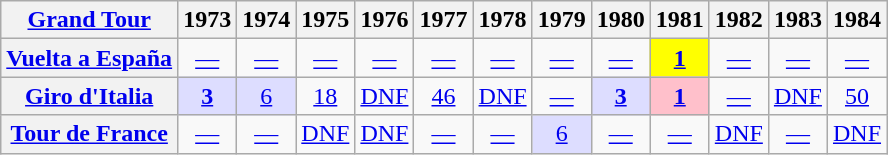<table class="wikitable plainrowheaders">
<tr>
<th scope="col"><a href='#'>Grand Tour</a></th>
<th scope="col">1973</th>
<th scope="col">1974</th>
<th scope="col">1975</th>
<th scope="col">1976</th>
<th scope="col">1977</th>
<th scope="col">1978</th>
<th scope="col">1979</th>
<th scope="col">1980</th>
<th scope="col">1981</th>
<th scope="col">1982</th>
<th scope="col">1983</th>
<th scope="col">1984</th>
</tr>
<tr style="text-align:center;">
<th scope="row"> <a href='#'>Vuelta a España</a></th>
<td><a href='#'>—</a></td>
<td><a href='#'>—</a></td>
<td><a href='#'>—</a></td>
<td><a href='#'>—</a></td>
<td><a href='#'>—</a></td>
<td><a href='#'>—</a></td>
<td><a href='#'>—</a></td>
<td><a href='#'>—</a></td>
<td bgcolor=yellow><a href='#'><strong>1</strong></a></td>
<td><a href='#'>—</a></td>
<td><a href='#'>—</a></td>
<td><a href='#'>—</a></td>
</tr>
<tr style="text-align:center;">
<th scope="row"> <a href='#'>Giro d'Italia</a></th>
<td style="background:#ddddff;"><a href='#'><strong>3</strong></a></td>
<td style="background:#ddddff;"><a href='#'>6</a></td>
<td><a href='#'>18</a></td>
<td><a href='#'>DNF</a></td>
<td><a href='#'>46</a></td>
<td><a href='#'>DNF</a></td>
<td><a href='#'>—</a></td>
<td style="background:#ddddff;"><a href='#'><strong>3</strong></a></td>
<td bgcolor=pink><a href='#'><strong>1</strong></a></td>
<td><a href='#'>—</a></td>
<td><a href='#'>DNF</a></td>
<td><a href='#'>50</a></td>
</tr>
<tr style="text-align:center;">
<th scope="row"> <a href='#'>Tour de France</a></th>
<td><a href='#'>—</a></td>
<td><a href='#'>—</a></td>
<td><a href='#'>DNF</a></td>
<td><a href='#'>DNF</a></td>
<td><a href='#'>—</a></td>
<td><a href='#'>—</a></td>
<td style="background:#ddddff;"><a href='#'>6</a></td>
<td><a href='#'>—</a></td>
<td><a href='#'>—</a></td>
<td><a href='#'>DNF</a></td>
<td><a href='#'>—</a></td>
<td><a href='#'>DNF</a></td>
</tr>
</table>
